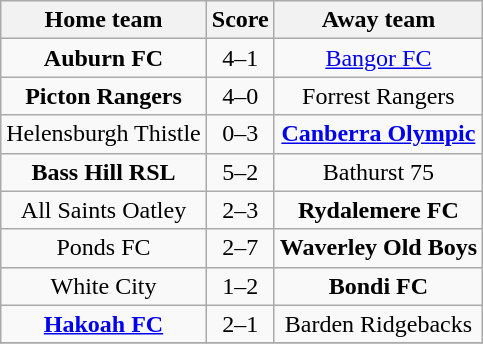<table class="wikitable" style="text-align: center">
<tr>
<th>Home team</th>
<th>Score</th>
<th>Away team</th>
</tr>
<tr>
<td><strong>Auburn FC</strong></td>
<td>4–1</td>
<td><a href='#'>Bangor FC</a></td>
</tr>
<tr>
<td><strong>Picton Rangers</strong></td>
<td>4–0</td>
<td>Forrest Rangers</td>
</tr>
<tr>
<td>Helensburgh Thistle</td>
<td>0–3</td>
<td><strong><a href='#'>Canberra Olympic</a></strong></td>
</tr>
<tr>
<td><strong>Bass Hill RSL</strong></td>
<td>5–2</td>
<td>Bathurst 75</td>
</tr>
<tr>
<td>All Saints Oatley</td>
<td>2–3</td>
<td><strong>Rydalemere FC</strong></td>
</tr>
<tr>
<td>Ponds FC</td>
<td>2–7</td>
<td><strong>Waverley Old Boys</strong></td>
</tr>
<tr>
<td>White City</td>
<td>1–2</td>
<td><strong>Bondi FC</strong></td>
</tr>
<tr>
<td><strong><a href='#'>Hakoah FC</a></strong></td>
<td>2–1</td>
<td>Barden Ridgebacks</td>
</tr>
<tr>
</tr>
</table>
